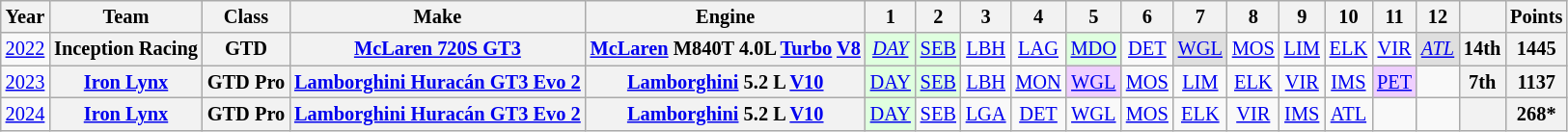<table class="wikitable" style="text-align:center; font-size:85%">
<tr>
<th>Year</th>
<th>Team</th>
<th>Class</th>
<th>Make</th>
<th>Engine</th>
<th>1</th>
<th>2</th>
<th>3</th>
<th>4</th>
<th>5</th>
<th>6</th>
<th>7</th>
<th>8</th>
<th>9</th>
<th>10</th>
<th>11</th>
<th>12</th>
<th></th>
<th>Points</th>
</tr>
<tr>
<td><a href='#'>2022</a></td>
<th nowrap>Inception Racing</th>
<th>GTD</th>
<th nowrap><a href='#'>McLaren 720S GT3</a></th>
<th nowrap><a href='#'>McLaren</a> M840T 4.0L <a href='#'>Turbo</a> <a href='#'>V8</a></th>
<td style="background:#DFFFDF;"><em><a href='#'>DAY</a></em><br></td>
<td style="background:#DFFFDF;"><a href='#'>SEB</a><br></td>
<td style="background:#;"><a href='#'>LBH</a><br></td>
<td style="background:#;"><a href='#'>LAG</a><br></td>
<td style="background:#DFFFDF;"><a href='#'>MDO</a><br></td>
<td><a href='#'>DET</a></td>
<td style="background:#DFDFDF;"><a href='#'>WGL</a><br></td>
<td style="background:#;"><a href='#'>MOS</a><br></td>
<td style="background:#;"><a href='#'>LIM</a><br></td>
<td style="background:#;"><a href='#'>ELK</a><br></td>
<td style="background:#;"><a href='#'>VIR</a><br></td>
<td style="background:#DFDFDF;"><em><a href='#'>ATL</a></em><br></td>
<th>14th</th>
<th>1445</th>
</tr>
<tr>
<td><a href='#'>2023</a></td>
<th nowrap><a href='#'>Iron Lynx</a></th>
<th nowrap>GTD Pro</th>
<th nowrap><a href='#'>Lamborghini Huracán GT3 Evo 2</a></th>
<th nowrap><a href='#'>Lamborghini</a> 5.2 L <a href='#'>V10</a></th>
<td style="background:#DFFFDF;"><a href='#'>DAY</a><br></td>
<td style="background:#DFFFDF;"><a href='#'>SEB</a><br></td>
<td><a href='#'>LBH</a><br></td>
<td><a href='#'>MON</a><br></td>
<td style="background:#efcfff;"><a href='#'>WGL</a><br></td>
<td><a href='#'>MOS</a><br></td>
<td><a href='#'>LIM</a><br></td>
<td><a href='#'>ELK</a><br></td>
<td><a href='#'>VIR</a><br></td>
<td><a href='#'>IMS</a></td>
<td style="background:#efcfff;"><a href='#'>PET</a><br></td>
<td></td>
<th>7th</th>
<th>1137</th>
</tr>
<tr>
<td><a href='#'>2024</a></td>
<th nowrap><a href='#'>Iron Lynx</a></th>
<th nowrap>GTD Pro</th>
<th nowrap><a href='#'>Lamborghini Huracán GT3 Evo 2</a></th>
<th nowrap><a href='#'>Lamborghini</a> 5.2 L <a href='#'>V10</a></th>
<td style="background:#DFFFDF;"><a href='#'>DAY</a><br></td>
<td><a href='#'>SEB</a></td>
<td><a href='#'>LGA</a></td>
<td><a href='#'>DET</a></td>
<td><a href='#'>WGL</a></td>
<td><a href='#'>MOS</a></td>
<td><a href='#'>ELK</a></td>
<td><a href='#'>VIR</a></td>
<td><a href='#'>IMS</a></td>
<td><a href='#'>ATL</a></td>
<td></td>
<td></td>
<th></th>
<th>268*</th>
</tr>
</table>
